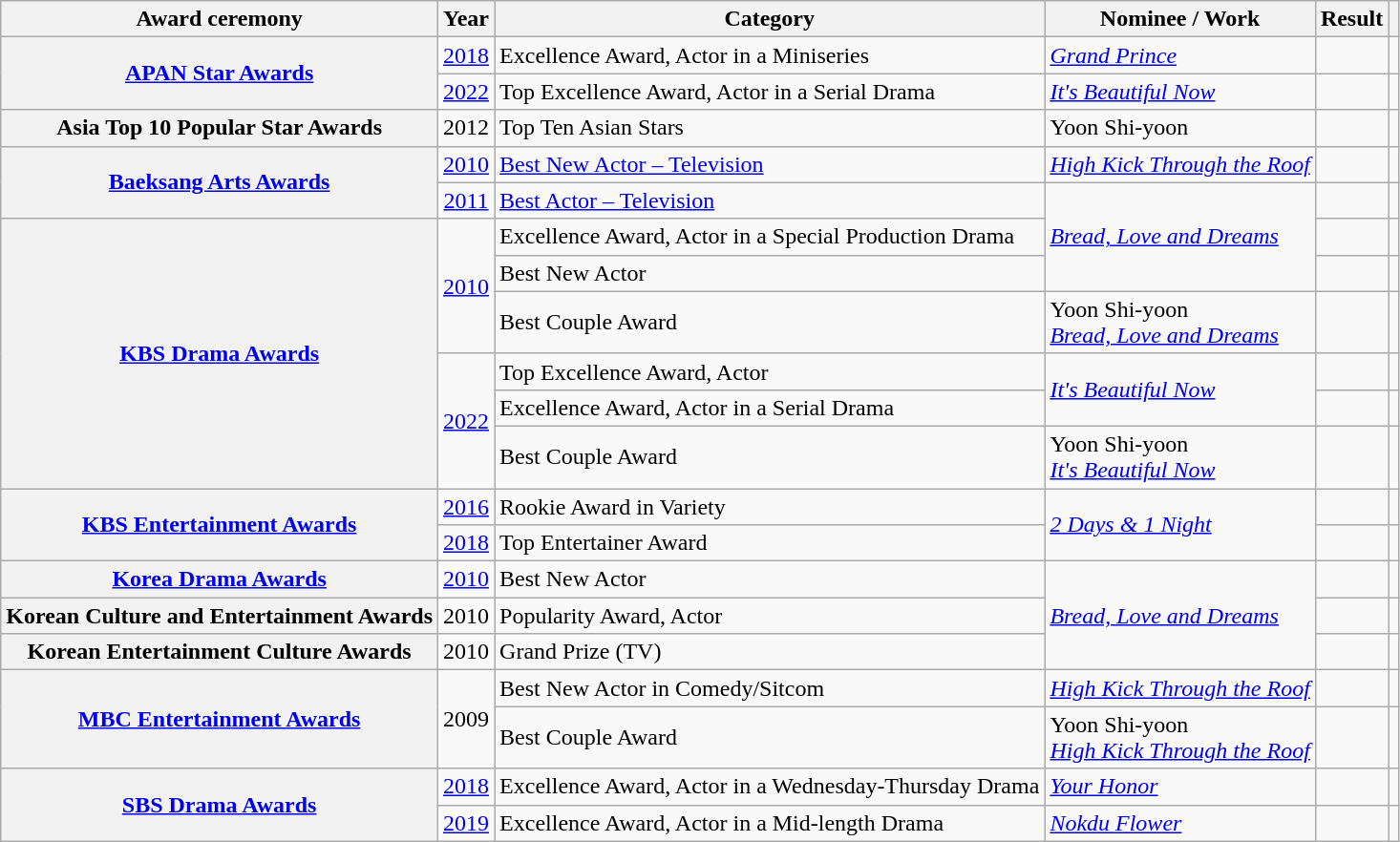<table class="wikitable plainrowheaders sortable">
<tr>
<th scope="col">Award ceremony</th>
<th scope="col">Year</th>
<th scope="col">Category</th>
<th scope="col">Nominee / Work</th>
<th scope="col">Result</th>
<th scope="col" class="unsortable"></th>
</tr>
<tr>
<th scope="row"  rowspan="2"><a href='#'>APAN Star Awards</a></th>
<td style="text-align:center"><a href='#'>2018</a></td>
<td>Excellence Award, Actor in a Miniseries</td>
<td><em><a href='#'>Grand Prince</a></em></td>
<td></td>
<td style="text-align:center"></td>
</tr>
<tr>
<td style="text-align:center"><a href='#'>2022</a></td>
<td>Top Excellence Award, Actor in a Serial Drama</td>
<td><em><a href='#'>It's Beautiful Now</a></em></td>
<td></td>
<td style="text-align:center"></td>
</tr>
<tr>
<th scope="row">Asia Top 10 Popular Star Awards</th>
<td style="text-align:center">2012</td>
<td>Top Ten Asian Stars</td>
<td>Yoon Shi-yoon</td>
<td></td>
<td style="text-align:center"></td>
</tr>
<tr>
<th scope="row"  rowspan="2"><a href='#'>Baeksang Arts Awards</a></th>
<td style="text-align:center"><a href='#'>2010</a></td>
<td><a href='#'>Best New Actor – Television</a></td>
<td><em><a href='#'>High Kick Through the Roof</a></em></td>
<td></td>
<td style="text-align:center"></td>
</tr>
<tr>
<td style="text-align:center"><a href='#'>2011</a></td>
<td><a href='#'>Best Actor – Television</a></td>
<td rowspan="3"><em><a href='#'>Bread, Love and Dreams</a></em></td>
<td></td>
<td style="text-align:center"></td>
</tr>
<tr>
<th scope="row"  rowspan="6"><a href='#'>KBS Drama Awards</a></th>
<td rowspan="3" style="text-align:center"><a href='#'>2010</a></td>
<td>Excellence Award, Actor in a Special Production Drama</td>
<td></td>
<td style="text-align:center"></td>
</tr>
<tr>
<td>Best New Actor</td>
<td></td>
<td style="text-align:center"></td>
</tr>
<tr>
<td>Best Couple Award</td>
<td>Yoon Shi-yoon <br><em><a href='#'>Bread, Love and Dreams</a></em></td>
<td></td>
<td style="text-align:center"></td>
</tr>
<tr>
<td rowspan="3" style="text-align:center"><a href='#'>2022</a></td>
<td>Top Excellence Award, Actor</td>
<td rowspan="2"><em><a href='#'>It's Beautiful Now</a></em></td>
<td></td>
<td style="text-align:center"></td>
</tr>
<tr>
<td>Excellence Award, Actor in a Serial Drama</td>
<td></td>
<td style="text-align:center"></td>
</tr>
<tr>
<td>Best Couple Award</td>
<td>Yoon Shi-yoon  <br> <em><a href='#'>It's Beautiful Now</a></em></td>
<td></td>
<td style="text-align:center"></td>
</tr>
<tr>
<th scope="row"  rowspan="2"><a href='#'>KBS Entertainment Awards</a></th>
<td style="text-align:center"><a href='#'>2016</a></td>
<td>Rookie Award in Variety</td>
<td rowspan="2"><em><a href='#'>2 Days & 1 Night</a></em></td>
<td></td>
<td style="text-align:center"></td>
</tr>
<tr>
<td style="text-align:center"><a href='#'>2018</a></td>
<td>Top Entertainer Award</td>
<td></td>
<td style="text-align:center"></td>
</tr>
<tr>
<th scope="row"><a href='#'>Korea Drama Awards</a></th>
<td style="text-align:center"><a href='#'>2010</a> </td>
<td>Best New Actor</td>
<td rowspan="3"><em><a href='#'>Bread, Love and Dreams</a></em></td>
<td></td>
<td style="text-align:center"></td>
</tr>
<tr>
<th scope="row">Korean Culture and Entertainment Awards</th>
<td style="text-align:center">2010</td>
<td>Popularity Award, Actor</td>
<td></td>
<td style="text-align:center"></td>
</tr>
<tr>
<th scope="row">Korean Entertainment Culture Awards</th>
<td style="text-align:center">2010</td>
<td>Grand Prize (TV)</td>
<td></td>
<td style="text-align:center"></td>
</tr>
<tr>
<th scope="row"  rowspan="2"><a href='#'>MBC Entertainment Awards</a></th>
<td rowspan="2" style="text-align:center">2009</td>
<td>Best New Actor in Comedy/Sitcom</td>
<td><em><a href='#'>High Kick Through the Roof</a></em></td>
<td></td>
<td style="text-align:center"></td>
</tr>
<tr>
<td>Best Couple Award</td>
<td>Yoon Shi-yoon <br><em><a href='#'>High Kick Through the Roof</a></em></td>
<td></td>
<td style="text-align:center"></td>
</tr>
<tr>
<th scope="row"  rowspan="2"><a href='#'>SBS Drama Awards</a></th>
<td style="text-align:center"><a href='#'>2018</a></td>
<td>Excellence Award, Actor in a Wednesday-Thursday Drama</td>
<td><em><a href='#'>Your Honor</a></em></td>
<td></td>
<td style="text-align:center"></td>
</tr>
<tr>
<td style="text-align:center"><a href='#'>2019</a></td>
<td>Excellence Award, Actor in a Mid-length Drama</td>
<td><em><a href='#'>Nokdu Flower</a></em></td>
<td></td>
<td style="text-align:center"></td>
</tr>
</table>
